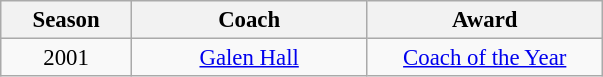<table class="wikitable" style="font-size:95%; text-align:center">
<tr>
<th width="80">Season</th>
<th width="150">Coach</th>
<th width="150">Award</th>
</tr>
<tr>
<td>2001</td>
<td><a href='#'>Galen Hall</a></td>
<td><a href='#'>Coach of the Year</a></td>
</tr>
</table>
